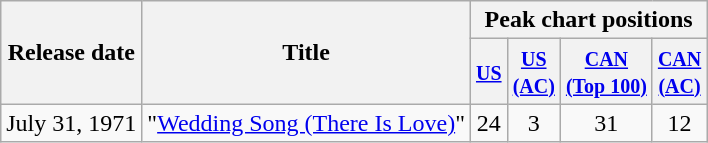<table class="wikitable" style="text-align:center">
<tr>
<th scope="col" rowspan="2">Release date</th>
<th scope="col" rowspan="2">Title</th>
<th scope="col" colspan="4">Peak chart positions</th>
</tr>
<tr>
<th scope="col"><small><a href='#'>US</a></small></th>
<th scope="col"><small><a href='#'>US<br>(AC)</a></small></th>
<th scope="col"><small><a href='#'>CAN<br>(Top 100)</a></small></th>
<th scope="col"><small><a href='#'>CAN<br>(AC)</a></small></th>
</tr>
<tr>
<td>July 31, 1971</td>
<td>"<a href='#'>Wedding Song (There Is Love)</a>"</td>
<td>24</td>
<td>3</td>
<td>31</td>
<td>12</td>
</tr>
</table>
